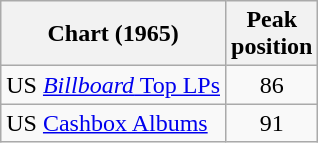<table class="wikitable">
<tr>
<th>Chart (1965)</th>
<th>Peak<br>position</th>
</tr>
<tr>
<td>US <a href='#'><em>Billboard</em> Top LPs</a></td>
<td align="center">86</td>
</tr>
<tr>
<td>US <a href='#'>Cashbox Albums</a></td>
<td align="center">91</td>
</tr>
</table>
